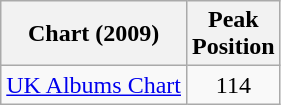<table class="wikitable sortable">
<tr>
<th>Chart (2009)</th>
<th>Peak <br>Position</th>
</tr>
<tr>
<td><a href='#'>UK Albums Chart</a></td>
<td style="text-align:center;">114</td>
</tr>
</table>
